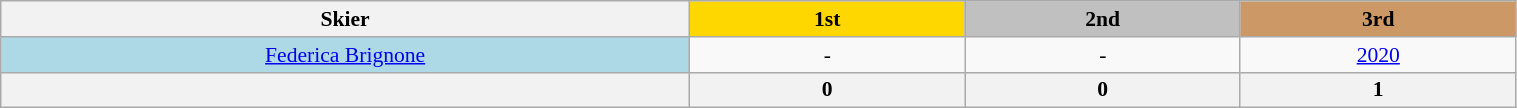<table class="wikitable" width=80% style="font-size:90%; text-align:center;">
<tr>
<th style=width:20%>Skier</th>
<th style="background:gold; width:8%">1st</th>
<th style="background:silver; width:8%">2nd</th>
<th style="background:#cc9966; width:8%">3rd</th>
</tr>
<tr>
<td bgcolor=lightblue><a href='#'>Federica Brignone</a></td>
<td>-</td>
<td>-</td>
<td><a href='#'>2020</a></td>
</tr>
<tr>
<th></th>
<th>0</th>
<th>0</th>
<th>1</th>
</tr>
</table>
